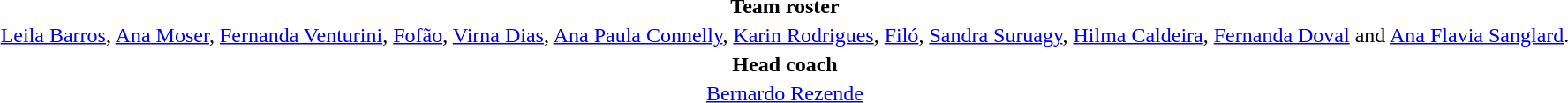<table style="text-align:center;margin-top:2em;margin-left:auto;margin-right:auto">
<tr>
<td><strong>Team roster</strong></td>
</tr>
<tr>
<td><a href='#'>Leila Barros</a>, <a href='#'>Ana Moser</a>, <a href='#'>Fernanda Venturini</a>, <a href='#'>Fofão</a>, <a href='#'>Virna Dias</a>, <a href='#'>Ana Paula Connelly</a>, <a href='#'>Karin Rodrigues</a>, <a href='#'>Filó</a>, <a href='#'>Sandra Suruagy</a>, <a href='#'>Hilma Caldeira</a>, <a href='#'>Fernanda Doval</a> and <a href='#'>Ana Flavia Sanglard</a>.</td>
</tr>
<tr>
<td><strong>Head coach</strong></td>
</tr>
<tr>
<td><a href='#'>Bernardo Rezende</a></td>
</tr>
</table>
